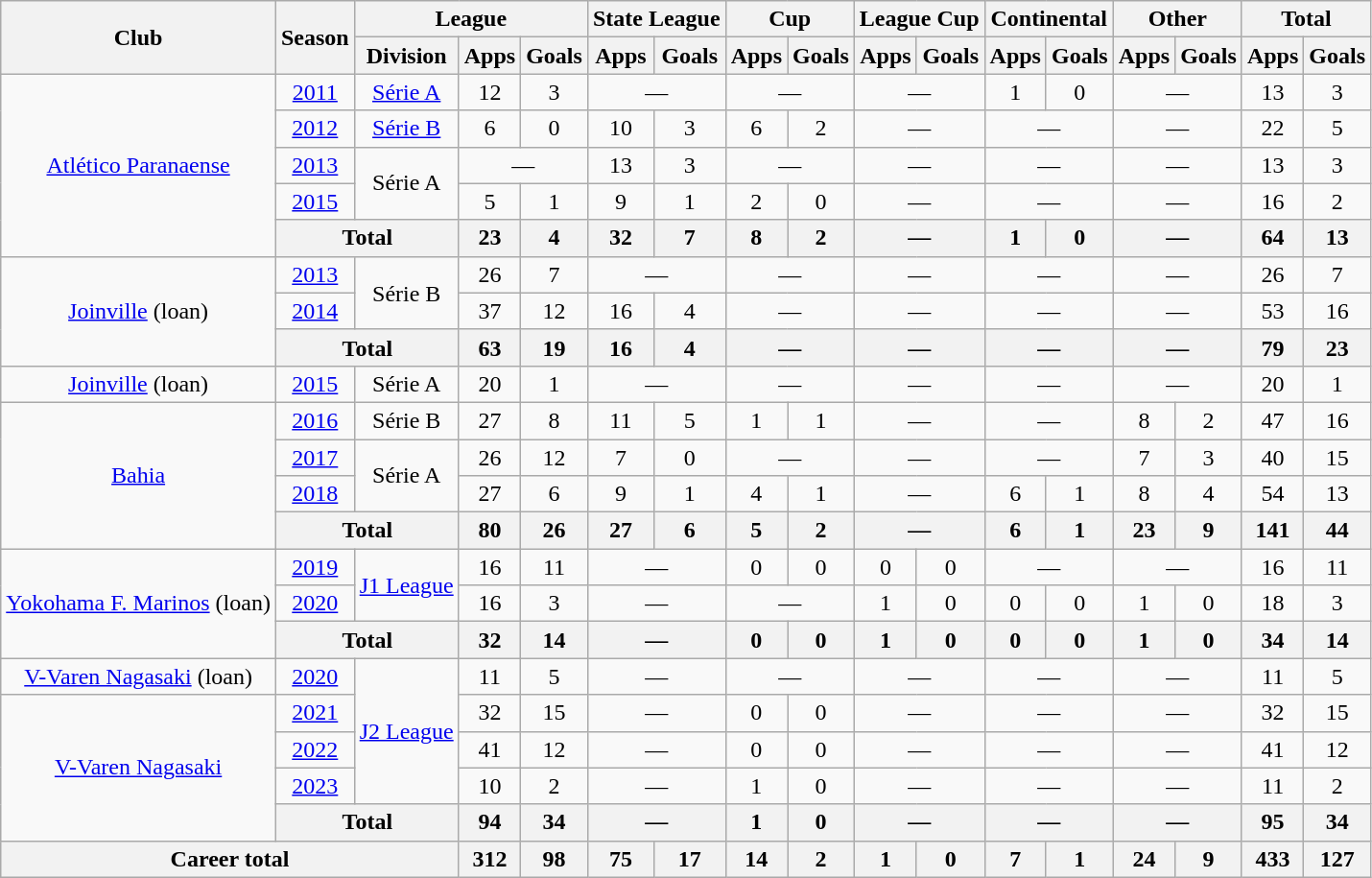<table class="wikitable" style="text-align: center;">
<tr>
<th rowspan="2">Club</th>
<th rowspan="2">Season</th>
<th colspan="3">League</th>
<th colspan="2">State League</th>
<th colspan="2">Cup</th>
<th colspan="2">League Cup</th>
<th colspan="2">Continental</th>
<th colspan="2">Other</th>
<th colspan="2">Total</th>
</tr>
<tr>
<th>Division</th>
<th>Apps</th>
<th>Goals</th>
<th>Apps</th>
<th>Goals</th>
<th>Apps</th>
<th>Goals</th>
<th>Apps</th>
<th>Goals</th>
<th>Apps</th>
<th>Goals</th>
<th>Apps</th>
<th>Goals</th>
<th>Apps</th>
<th>Goals</th>
</tr>
<tr>
<td rowspan="5"><a href='#'>Atlético Paranaense</a></td>
<td><a href='#'>2011</a></td>
<td><a href='#'>Série A</a></td>
<td>12</td>
<td>3</td>
<td colspan="2">—</td>
<td colspan="2">—</td>
<td colspan="2">—</td>
<td>1</td>
<td>0</td>
<td colspan="2">—</td>
<td>13</td>
<td>3</td>
</tr>
<tr>
<td><a href='#'>2012</a></td>
<td><a href='#'>Série B</a></td>
<td>6</td>
<td>0</td>
<td>10</td>
<td>3</td>
<td>6</td>
<td>2</td>
<td colspan="2">—</td>
<td colspan="2">—</td>
<td colspan="2">—</td>
<td>22</td>
<td>5</td>
</tr>
<tr>
<td><a href='#'>2013</a></td>
<td rowspan="2">Série A</td>
<td colspan="2">—</td>
<td>13</td>
<td>3</td>
<td colspan="2">—</td>
<td colspan="2">—</td>
<td colspan="2">—</td>
<td colspan="2">—</td>
<td>13</td>
<td>3</td>
</tr>
<tr>
<td><a href='#'>2015</a></td>
<td>5</td>
<td>1</td>
<td>9</td>
<td>1</td>
<td>2</td>
<td>0</td>
<td colspan="2">—</td>
<td colspan="2">—</td>
<td colspan="2">—</td>
<td>16</td>
<td>2</td>
</tr>
<tr>
<th colspan="2">Total</th>
<th>23</th>
<th>4</th>
<th>32</th>
<th>7</th>
<th>8</th>
<th>2</th>
<th colspan="2">—</th>
<th>1</th>
<th>0</th>
<th colspan="2">—</th>
<th>64</th>
<th>13</th>
</tr>
<tr>
<td rowspan="3"><a href='#'>Joinville</a> (loan)</td>
<td><a href='#'>2013</a></td>
<td rowspan="2">Série B</td>
<td>26</td>
<td>7</td>
<td colspan="2">—</td>
<td colspan="2">—</td>
<td colspan="2">—</td>
<td colspan="2">—</td>
<td colspan="2">—</td>
<td>26</td>
<td>7</td>
</tr>
<tr>
<td><a href='#'>2014</a></td>
<td>37</td>
<td>12</td>
<td>16</td>
<td>4</td>
<td colspan="2">—</td>
<td colspan="2">—</td>
<td colspan="2">—</td>
<td colspan="2">—</td>
<td>53</td>
<td>16</td>
</tr>
<tr>
<th colspan="2">Total</th>
<th>63</th>
<th>19</th>
<th>16</th>
<th>4</th>
<th colspan="2">—</th>
<th colspan="2">—</th>
<th colspan="2">—</th>
<th colspan="2">—</th>
<th>79</th>
<th>23</th>
</tr>
<tr>
<td><a href='#'>Joinville</a> (loan)</td>
<td><a href='#'>2015</a></td>
<td>Série A</td>
<td>20</td>
<td>1</td>
<td colspan="2">—</td>
<td colspan="2">—</td>
<td colspan="2">—</td>
<td colspan="2">—</td>
<td colspan="2">—</td>
<td>20</td>
<td>1</td>
</tr>
<tr>
<td rowspan="4"><a href='#'>Bahia</a></td>
<td><a href='#'>2016</a></td>
<td>Série B</td>
<td>27</td>
<td>8</td>
<td>11</td>
<td>5</td>
<td>1</td>
<td>1</td>
<td colspan="2">—</td>
<td colspan="2">—</td>
<td>8</td>
<td>2</td>
<td>47</td>
<td>16</td>
</tr>
<tr>
<td><a href='#'>2017</a></td>
<td rowspan="2">Série A</td>
<td>26</td>
<td>12</td>
<td>7</td>
<td>0</td>
<td colspan="2">—</td>
<td colspan="2">—</td>
<td colspan="2">—</td>
<td>7</td>
<td>3</td>
<td>40</td>
<td>15</td>
</tr>
<tr>
<td><a href='#'>2018</a></td>
<td>27</td>
<td>6</td>
<td>9</td>
<td>1</td>
<td>4</td>
<td>1</td>
<td colspan="2">—</td>
<td>6</td>
<td>1</td>
<td>8</td>
<td>4</td>
<td>54</td>
<td>13</td>
</tr>
<tr>
<th colspan="2">Total</th>
<th>80</th>
<th>26</th>
<th>27</th>
<th>6</th>
<th>5</th>
<th>2</th>
<th colspan="2">—</th>
<th>6</th>
<th>1</th>
<th>23</th>
<th>9</th>
<th>141</th>
<th>44</th>
</tr>
<tr>
<td rowspan="3"><a href='#'>Yokohama F. Marinos</a> (loan)</td>
<td><a href='#'>2019</a></td>
<td rowspan="2"><a href='#'>J1 League</a></td>
<td>16</td>
<td>11</td>
<td colspan="2">—</td>
<td>0</td>
<td>0</td>
<td>0</td>
<td>0</td>
<td colspan="2">—</td>
<td colspan="2">—</td>
<td>16</td>
<td>11</td>
</tr>
<tr>
<td><a href='#'>2020</a></td>
<td>16</td>
<td>3</td>
<td colspan="2">—</td>
<td colspan="2">—</td>
<td>1</td>
<td>0</td>
<td>0</td>
<td>0</td>
<td>1</td>
<td>0</td>
<td>18</td>
<td>3</td>
</tr>
<tr>
<th colspan="2">Total</th>
<th>32</th>
<th>14</th>
<th colspan="2">—</th>
<th>0</th>
<th>0</th>
<th>1</th>
<th>0</th>
<th>0</th>
<th>0</th>
<th>1</th>
<th>0</th>
<th>34</th>
<th>14</th>
</tr>
<tr>
<td><a href='#'>V-Varen Nagasaki</a> (loan)</td>
<td><a href='#'>2020</a></td>
<td rowspan="4"><a href='#'>J2 League</a></td>
<td>11</td>
<td>5</td>
<td colspan="2">—</td>
<td colspan="2">—</td>
<td colspan="2">—</td>
<td colspan="2">—</td>
<td colspan="2">—</td>
<td>11</td>
<td>5</td>
</tr>
<tr>
<td rowspan="4"><a href='#'>V-Varen Nagasaki</a></td>
<td><a href='#'>2021</a></td>
<td>32</td>
<td>15</td>
<td colspan="2">—</td>
<td>0</td>
<td>0</td>
<td colspan="2">—</td>
<td colspan="2">—</td>
<td colspan="2">—</td>
<td>32</td>
<td>15</td>
</tr>
<tr>
<td><a href='#'>2022</a></td>
<td>41</td>
<td>12</td>
<td colspan="2">—</td>
<td>0</td>
<td>0</td>
<td colspan="2">—</td>
<td colspan="2">—</td>
<td colspan="2">—</td>
<td>41</td>
<td>12</td>
</tr>
<tr>
<td><a href='#'>2023</a></td>
<td>10</td>
<td>2</td>
<td colspan="2">—</td>
<td>1</td>
<td>0</td>
<td colspan="2">—</td>
<td colspan="2">—</td>
<td colspan="2">—</td>
<td>11</td>
<td>2</td>
</tr>
<tr>
<th colspan="2">Total</th>
<th>94</th>
<th>34</th>
<th colspan="2">—</th>
<th>1</th>
<th>0</th>
<th colspan="2">—</th>
<th colspan="2">—</th>
<th colspan="2">—</th>
<th>95</th>
<th>34</th>
</tr>
<tr>
<th colspan="3">Career total</th>
<th>312</th>
<th>98</th>
<th>75</th>
<th>17</th>
<th>14</th>
<th>2</th>
<th>1</th>
<th>0</th>
<th>7</th>
<th>1</th>
<th>24</th>
<th>9</th>
<th>433</th>
<th>127</th>
</tr>
</table>
